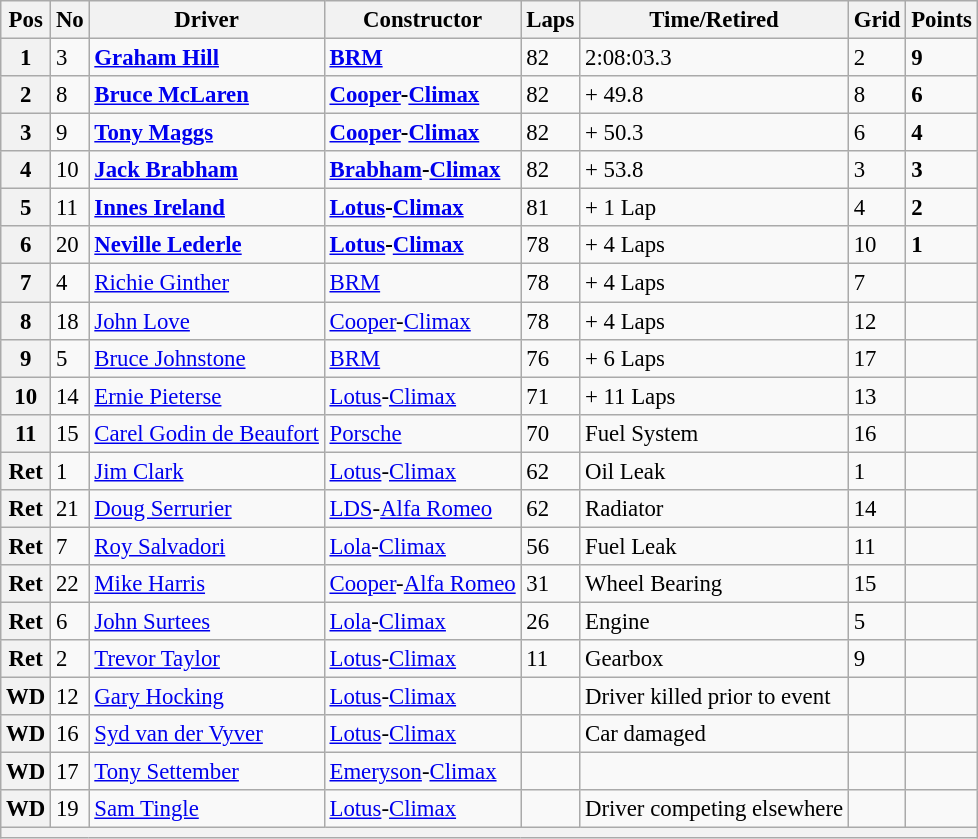<table class="wikitable" style="font-size: 95%;">
<tr>
<th>Pos</th>
<th>No</th>
<th>Driver</th>
<th>Constructor</th>
<th>Laps</th>
<th>Time/Retired</th>
<th>Grid</th>
<th>Points</th>
</tr>
<tr>
<th>1</th>
<td>3</td>
<td> <strong><a href='#'>Graham Hill</a></strong></td>
<td><strong><a href='#'>BRM</a></strong></td>
<td>82</td>
<td>2:08:03.3</td>
<td>2</td>
<td><strong>9</strong></td>
</tr>
<tr>
<th>2</th>
<td>8</td>
<td> <strong><a href='#'>Bruce McLaren</a></strong></td>
<td><strong><a href='#'>Cooper</a>-<a href='#'>Climax</a></strong></td>
<td>82</td>
<td>+ 49.8</td>
<td>8</td>
<td><strong>6</strong></td>
</tr>
<tr>
<th>3</th>
<td>9</td>
<td> <strong><a href='#'>Tony Maggs</a></strong></td>
<td><strong><a href='#'>Cooper</a>-<a href='#'>Climax</a></strong></td>
<td>82</td>
<td>+ 50.3</td>
<td>6</td>
<td><strong>4</strong></td>
</tr>
<tr>
<th>4</th>
<td>10</td>
<td> <strong><a href='#'>Jack Brabham</a></strong></td>
<td><strong><a href='#'>Brabham</a>-<a href='#'>Climax</a></strong></td>
<td>82</td>
<td>+ 53.8</td>
<td>3</td>
<td><strong>3</strong></td>
</tr>
<tr>
<th>5</th>
<td>11</td>
<td> <strong><a href='#'>Innes Ireland</a></strong></td>
<td><strong><a href='#'>Lotus</a>-<a href='#'>Climax</a></strong></td>
<td>81</td>
<td>+ 1 Lap</td>
<td>4</td>
<td><strong>2</strong></td>
</tr>
<tr>
<th>6</th>
<td>20</td>
<td> <strong><a href='#'>Neville Lederle</a></strong></td>
<td><strong><a href='#'>Lotus</a>-<a href='#'>Climax</a></strong></td>
<td>78</td>
<td>+ 4 Laps</td>
<td>10</td>
<td><strong>1</strong></td>
</tr>
<tr>
<th>7</th>
<td>4</td>
<td> <a href='#'>Richie Ginther</a></td>
<td><a href='#'>BRM</a></td>
<td>78</td>
<td>+ 4 Laps</td>
<td>7</td>
<td> </td>
</tr>
<tr>
<th>8</th>
<td>18</td>
<td> <a href='#'>John Love</a></td>
<td><a href='#'>Cooper</a>-<a href='#'>Climax</a></td>
<td>78</td>
<td>+ 4 Laps</td>
<td>12</td>
<td> </td>
</tr>
<tr>
<th>9</th>
<td>5</td>
<td> <a href='#'>Bruce Johnstone</a></td>
<td><a href='#'>BRM</a></td>
<td>76</td>
<td>+ 6 Laps</td>
<td>17</td>
<td> </td>
</tr>
<tr>
<th>10</th>
<td>14</td>
<td> <a href='#'>Ernie Pieterse</a></td>
<td><a href='#'>Lotus</a>-<a href='#'>Climax</a></td>
<td>71</td>
<td>+ 11 Laps</td>
<td>13</td>
<td> </td>
</tr>
<tr>
<th>11</th>
<td>15</td>
<td> <a href='#'>Carel Godin de Beaufort</a></td>
<td><a href='#'>Porsche</a></td>
<td>70</td>
<td>Fuel System</td>
<td>16</td>
<td> </td>
</tr>
<tr>
<th>Ret</th>
<td>1</td>
<td> <a href='#'>Jim Clark</a></td>
<td><a href='#'>Lotus</a>-<a href='#'>Climax</a></td>
<td>62</td>
<td>Oil Leak</td>
<td>1</td>
<td> </td>
</tr>
<tr>
<th>Ret</th>
<td>21</td>
<td> <a href='#'>Doug Serrurier</a></td>
<td><a href='#'>LDS</a>-<a href='#'>Alfa Romeo</a></td>
<td>62</td>
<td>Radiator</td>
<td>14</td>
<td> </td>
</tr>
<tr>
<th>Ret</th>
<td>7</td>
<td> <a href='#'>Roy Salvadori</a></td>
<td><a href='#'>Lola</a>-<a href='#'>Climax</a></td>
<td>56</td>
<td>Fuel Leak</td>
<td>11</td>
<td> </td>
</tr>
<tr>
<th>Ret</th>
<td>22</td>
<td> <a href='#'>Mike Harris</a></td>
<td><a href='#'>Cooper</a>-<a href='#'>Alfa Romeo</a></td>
<td>31</td>
<td>Wheel Bearing</td>
<td>15</td>
<td> </td>
</tr>
<tr>
<th>Ret</th>
<td>6</td>
<td> <a href='#'>John Surtees</a></td>
<td><a href='#'>Lola</a>-<a href='#'>Climax</a></td>
<td>26</td>
<td>Engine</td>
<td>5</td>
<td> </td>
</tr>
<tr>
<th>Ret</th>
<td>2</td>
<td> <a href='#'>Trevor Taylor</a></td>
<td><a href='#'>Lotus</a>-<a href='#'>Climax</a></td>
<td>11</td>
<td>Gearbox</td>
<td>9</td>
<td> </td>
</tr>
<tr>
<th>WD</th>
<td>12</td>
<td> <a href='#'>Gary Hocking</a></td>
<td><a href='#'>Lotus</a>-<a href='#'>Climax</a></td>
<td></td>
<td>Driver killed prior to event</td>
<td></td>
<td></td>
</tr>
<tr>
<th>WD</th>
<td>16</td>
<td> <a href='#'>Syd van der Vyver</a></td>
<td><a href='#'>Lotus</a>-<a href='#'>Climax</a></td>
<td></td>
<td>Car damaged</td>
<td></td>
<td></td>
</tr>
<tr>
<th>WD</th>
<td>17</td>
<td> <a href='#'>Tony Settember</a></td>
<td><a href='#'>Emeryson</a>-<a href='#'>Climax</a></td>
<td></td>
<td></td>
<td></td>
<td></td>
</tr>
<tr>
<th>WD</th>
<td>19</td>
<td> <a href='#'>Sam Tingle</a></td>
<td><a href='#'>Lotus</a>-<a href='#'>Climax</a></td>
<td></td>
<td>Driver competing elsewhere</td>
<td></td>
<td></td>
</tr>
<tr>
<th colspan="8"></th>
</tr>
</table>
